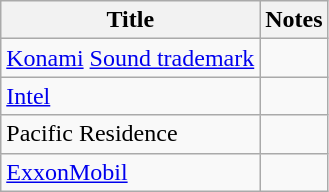<table class="wikitable">
<tr>
<th>Title</th>
<th>Notes</th>
</tr>
<tr>
<td><a href='#'>Konami</a> <a href='#'>Sound trademark</a></td>
<td></td>
</tr>
<tr>
<td><a href='#'>Intel</a></td>
<td></td>
</tr>
<tr>
<td>Pacific Residence</td>
<td></td>
</tr>
<tr>
<td><a href='#'>ExxonMobil</a></td>
<td></td>
</tr>
</table>
